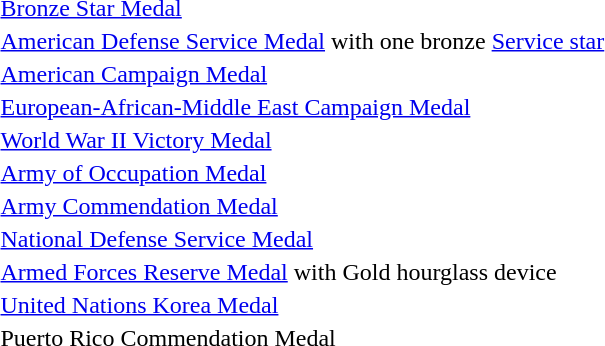<table>
<tr>
<td></td>
<td><a href='#'>Bronze Star Medal</a></td>
</tr>
<tr>
<td></td>
<td><a href='#'>American Defense Service Medal</a> with one bronze <a href='#'>Service star</a></td>
</tr>
<tr>
<td></td>
<td><a href='#'>American Campaign Medal</a></td>
</tr>
<tr>
<td></td>
<td><a href='#'>European-African-Middle East Campaign Medal</a></td>
</tr>
<tr>
<td></td>
<td><a href='#'>World War II Victory Medal</a></td>
</tr>
<tr>
<td></td>
<td><a href='#'>Army of Occupation Medal</a></td>
</tr>
<tr>
<td></td>
<td><a href='#'>Army Commendation Medal</a></td>
</tr>
<tr>
<td></td>
<td><a href='#'>National Defense Service Medal</a></td>
</tr>
<tr>
<td></td>
<td><a href='#'>Armed Forces Reserve Medal</a> with Gold hourglass device</td>
</tr>
<tr>
<td></td>
<td><a href='#'>United Nations Korea Medal</a></td>
</tr>
<tr>
<td></td>
<td>Puerto Rico Commendation Medal</td>
</tr>
</table>
